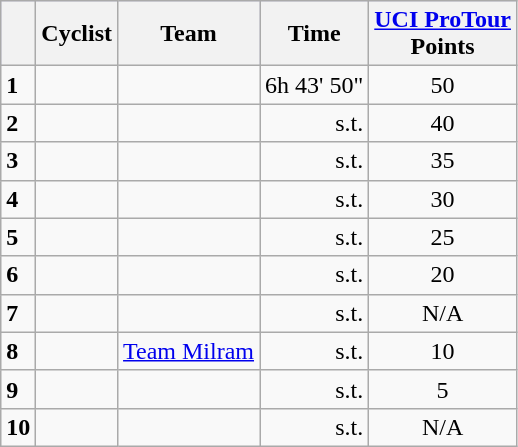<table class="wikitable">
<tr style="background:#ccccff;">
<th></th>
<th>Cyclist</th>
<th>Team</th>
<th>Time</th>
<th><a href='#'>UCI ProTour</a><br>Points</th>
</tr>
<tr>
<td><strong>1</strong></td>
<td></td>
<td></td>
<td align=right>6h 43' 50"</td>
<td align="center">50</td>
</tr>
<tr>
<td><strong>2</strong></td>
<td></td>
<td></td>
<td align=right>s.t.</td>
<td align="center">40</td>
</tr>
<tr>
<td><strong>3</strong></td>
<td></td>
<td></td>
<td align=right>s.t.</td>
<td align="center">35</td>
</tr>
<tr>
<td><strong>4</strong></td>
<td></td>
<td></td>
<td align=right>s.t.</td>
<td align="center">30</td>
</tr>
<tr>
<td><strong>5</strong></td>
<td></td>
<td></td>
<td align=right>s.t.</td>
<td align="center">25</td>
</tr>
<tr>
<td><strong>6</strong></td>
<td></td>
<td></td>
<td align=right>s.t.</td>
<td align="center">20</td>
</tr>
<tr>
<td><strong>7</strong></td>
<td></td>
<td></td>
<td align=right>s.t.</td>
<td align="center">N/A</td>
</tr>
<tr>
<td><strong>8</strong></td>
<td></td>
<td><a href='#'>Team Milram</a></td>
<td align=right>s.t.</td>
<td align="center">10</td>
</tr>
<tr>
<td><strong>9</strong></td>
<td></td>
<td></td>
<td align=right>s.t.</td>
<td align="center">5</td>
</tr>
<tr>
<td><strong>10</strong></td>
<td></td>
<td></td>
<td align=right>s.t.</td>
<td align="center">N/A</td>
</tr>
</table>
